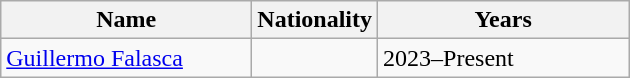<table class="wikitable" style="text-align: center">
<tr>
<th style="width:10em;">Name</th>
<th>Nationality</th>
<th style="width:10em;">Years</th>
</tr>
<tr>
<td align=left><a href='#'>Guillermo Falasca</a></td>
<td></td>
<td align=left>2023–Present</td>
</tr>
</table>
